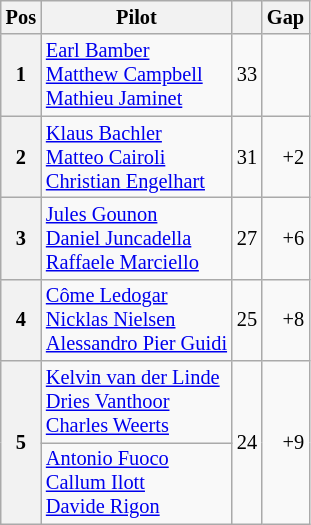<table class="wikitable" style="font-size: 85%;">
<tr>
<th>Pos</th>
<th>Pilot</th>
<th></th>
<th>Gap</th>
</tr>
<tr>
<th>1</th>
<td> <a href='#'>Earl Bamber</a><br> <a href='#'>Matthew Campbell</a><br> <a href='#'>Mathieu Jaminet</a></td>
<td align="center">33</td>
<td align="right"></td>
</tr>
<tr>
<th>2</th>
<td> <a href='#'>Klaus Bachler</a><br> <a href='#'>Matteo Cairoli</a><br> <a href='#'>Christian Engelhart</a></td>
<td align="center">31</td>
<td align="right">+2</td>
</tr>
<tr>
<th>3</th>
<td> <a href='#'>Jules Gounon</a><br> <a href='#'>Daniel Juncadella</a><br> <a href='#'>Raffaele Marciello</a></td>
<td align="center">27</td>
<td align="right">+6</td>
</tr>
<tr>
<th>4</th>
<td> <a href='#'>Côme Ledogar</a><br> <a href='#'>Nicklas Nielsen</a><br> <a href='#'>Alessandro Pier Guidi</a></td>
<td align="center">25</td>
<td align="right">+8</td>
</tr>
<tr>
<th rowspan=2>5</th>
<td> <a href='#'>Kelvin van der Linde</a><br> <a href='#'>Dries Vanthoor</a><br> <a href='#'>Charles Weerts</a></td>
<td rowspan=2 align="center">24</td>
<td rowspan=2 align="right">+9</td>
</tr>
<tr>
<td> <a href='#'>Antonio Fuoco</a><br> <a href='#'>Callum Ilott</a><br> <a href='#'>Davide Rigon</a></td>
</tr>
</table>
